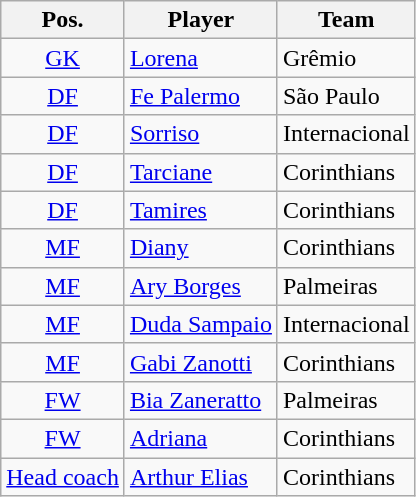<table class="wikitable">
<tr>
<th>Pos.</th>
<th>Player</th>
<th>Team</th>
</tr>
<tr>
<td style="text-align:center;" rowspan=><a href='#'>GK</a></td>
<td> <a href='#'>Lorena</a></td>
<td>Grêmio</td>
</tr>
<tr>
<td style="text-align:center;" rowspan=><a href='#'>DF</a></td>
<td> <a href='#'>Fe Palermo</a></td>
<td>São Paulo</td>
</tr>
<tr>
<td style="text-align:center;" rowspan=><a href='#'>DF</a></td>
<td> <a href='#'>Sorriso</a></td>
<td>Internacional</td>
</tr>
<tr>
<td style="text-align:center;" rowspan=><a href='#'>DF</a></td>
<td> <a href='#'>Tarciane</a></td>
<td>Corinthians</td>
</tr>
<tr>
<td style="text-align:center;" rowspan=><a href='#'>DF</a></td>
<td> <a href='#'>Tamires</a></td>
<td>Corinthians</td>
</tr>
<tr>
<td style="text-align:center;" rowspan=><a href='#'>MF</a></td>
<td> <a href='#'>Diany</a></td>
<td>Corinthians</td>
</tr>
<tr>
<td style="text-align:center;" rowspan=><a href='#'>MF</a></td>
<td> <a href='#'>Ary Borges</a></td>
<td>Palmeiras</td>
</tr>
<tr>
<td style="text-align:center;" rowspan=><a href='#'>MF</a></td>
<td> <a href='#'>Duda Sampaio</a></td>
<td>Internacional</td>
</tr>
<tr>
<td style="text-align:center;" rowspan=><a href='#'>MF</a></td>
<td> <a href='#'>Gabi Zanotti</a></td>
<td>Corinthians</td>
</tr>
<tr>
<td style="text-align:center;" rowspan=><a href='#'>FW</a></td>
<td> <a href='#'>Bia Zaneratto</a></td>
<td>Palmeiras</td>
</tr>
<tr>
<td style="text-align:center;" rowspan=><a href='#'>FW</a></td>
<td> <a href='#'>Adriana</a></td>
<td>Corinthians</td>
</tr>
<tr>
<td style="text-align:center;" rowspan=><a href='#'>Head coach</a></td>
<td> <a href='#'>Arthur Elias</a></td>
<td>Corinthians</td>
</tr>
</table>
